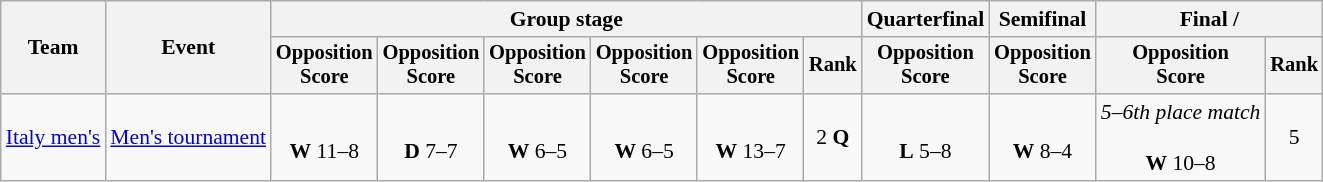<table class="wikitable" style="font-size:90%">
<tr>
<th rowspan=2>Team</th>
<th rowspan=2>Event</th>
<th colspan=6>Group stage</th>
<th>Quarterfinal</th>
<th>Semifinal</th>
<th colspan=2>Final / </th>
</tr>
<tr style="font-size:95%">
<th>Opposition<br>Score</th>
<th>Opposition<br>Score</th>
<th>Opposition<br>Score</th>
<th>Opposition<br>Score</th>
<th>Opposition<br>Score</th>
<th>Rank</th>
<th>Opposition<br>Score</th>
<th>Opposition<br>Score</th>
<th>Opposition<br>Score</th>
<th>Rank</th>
</tr>
<tr align=center>
<td align=left><a href='#'>Italy men's</a></td>
<td align=left><a href='#'>Men's tournament</a></td>
<td align=center><br><strong>W</strong> 11–8</td>
<td align=center><br><strong>D</strong> 7–7</td>
<td align=center><br><strong>W</strong> 6–5</td>
<td align=center><br><strong>W</strong> 6–5</td>
<td align=center><br><strong>W</strong> 13–7</td>
<td align=center>2 <strong>Q</strong></td>
<td align=center><br><strong>L</strong> 5–8</td>
<td align=center><br><strong>W</strong> 8–4</td>
<td align=center><em>5–6th place match</em><br> <br><strong>W</strong> 10–8</td>
<td align=center>5</td>
</tr>
</table>
